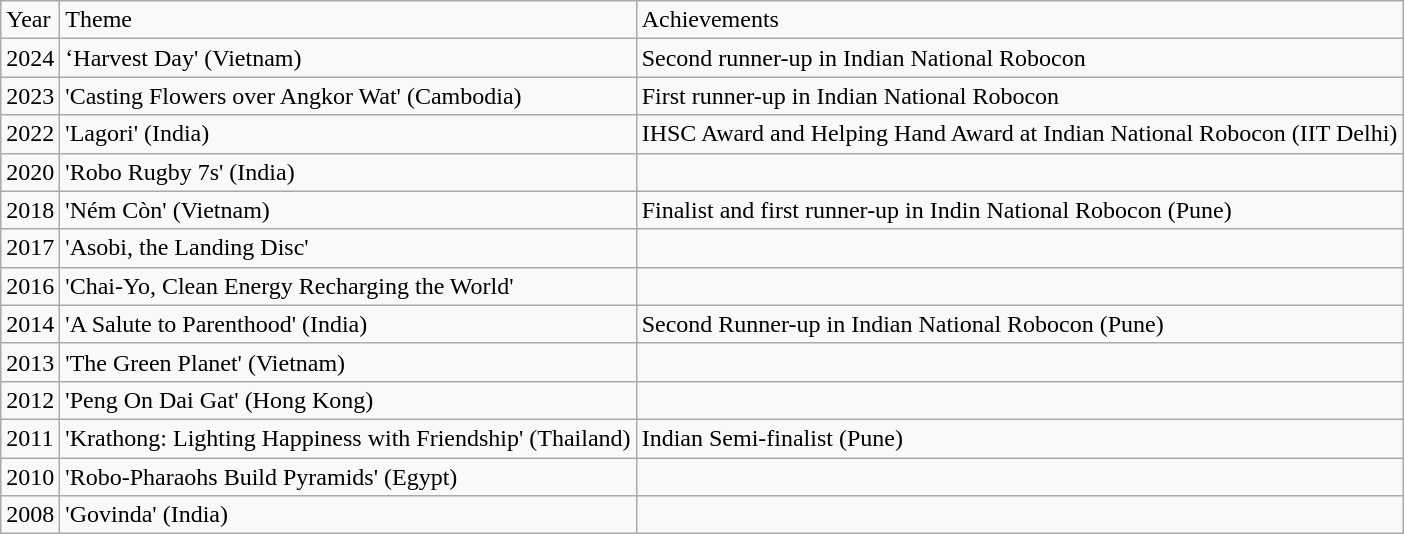<table class="wikitable">
<tr>
<td>Year</td>
<td colspan="2">Theme</td>
<td>Achievements</td>
</tr>
<tr>
<td>2024</td>
<td colspan="2">‘Harvest Day' (Vietnam)</td>
<td>Second runner-up in Indian National Robocon  </td>
</tr>
<tr>
<td>2023</td>
<td colspan="2">'Casting Flowers over Angkor Wat' (Cambodia)</td>
<td>First runner-up in Indian National Robocon  </td>
</tr>
<tr>
<td>2022</td>
<td colspan="2">'Lagori' (India)</td>
<td>IHSC Award and Helping Hand Award at Indian National Robocon (IIT Delhi)</td>
</tr>
<tr>
<td>2020</td>
<td>'Robo Rugby 7s' (India)</td>
<td colspan="2"></td>
</tr>
<tr>
<td>2018</td>
<td>'Ném Còn' (Vietnam)</td>
<td colspan="2">Finalist and first runner-up in Indin National Robocon (Pune)</td>
</tr>
<tr>
<td>2017</td>
<td>'Asobi, the Landing Disc'</td>
<td colspan="2"></td>
</tr>
<tr>
<td>2016</td>
<td>'Chai-Yo, Clean Energy Recharging the World'</td>
<td colspan="2"></td>
</tr>
<tr>
<td>2014</td>
<td>'A Salute to Parenthood' (India)</td>
<td colspan="2">Second Runner-up in Indian National Robocon (Pune)</td>
</tr>
<tr>
<td>2013</td>
<td>'The Green Planet' (Vietnam)</td>
<td colspan="2"></td>
</tr>
<tr>
<td>2012</td>
<td>'Peng On Dai Gat' (Hong Kong)</td>
<td colspan="2"></td>
</tr>
<tr>
<td>2011</td>
<td>'Krathong: Lighting Happiness with Friendship' (Thailand)</td>
<td colspan="2">Indian Semi-finalist (Pune)</td>
</tr>
<tr>
<td>2010</td>
<td>'Robo-Pharaohs Build Pyramids' (Egypt)</td>
<td colspan="2"></td>
</tr>
<tr>
<td>2008</td>
<td>'Govinda' (India)</td>
<td colspan="2"></td>
</tr>
</table>
